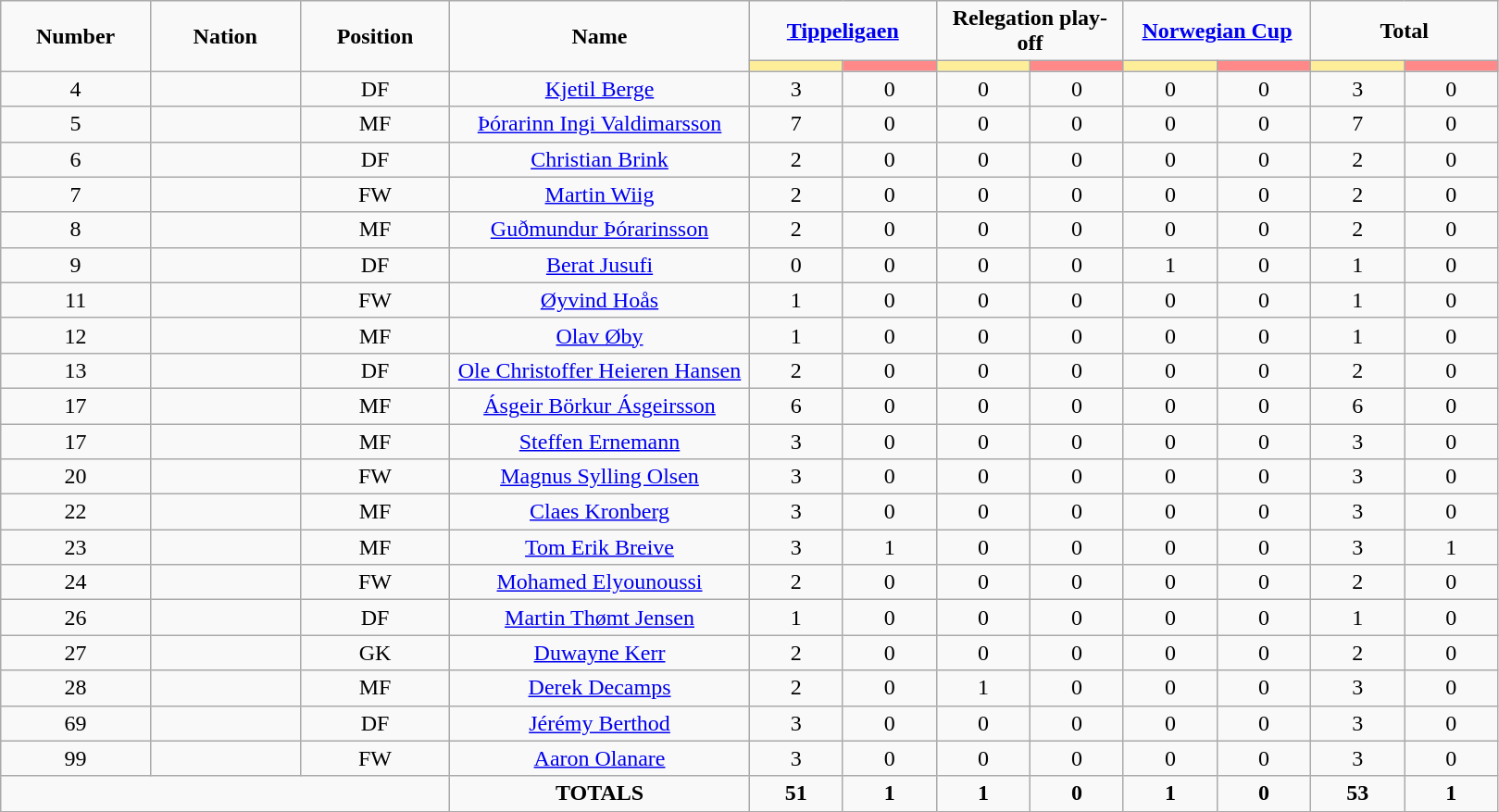<table class="wikitable" style="font-size: 100%; text-align: center;">
<tr>
<td rowspan=2 width="10%" align=center><strong>Number</strong></td>
<td rowspan=2 width="10%" align=center><strong>Nation</strong></td>
<td rowspan=2 width="10%" align=center><strong>Position</strong></td>
<td rowspan=2 width="20%" align=center><strong>Name</strong></td>
<td colspan=2 align=center><strong><a href='#'>Tippeligaen</a></strong></td>
<td colspan=2 align=center><strong>Relegation play-off</strong></td>
<td colspan=2 align=center><strong><a href='#'>Norwegian Cup</a></strong></td>
<td colspan=2 align=center><strong>Total</strong></td>
</tr>
<tr>
<th width=60 style="background: #FFEE99"></th>
<th width=60 style="background: #FF8888"></th>
<th width=60 style="background: #FFEE99"></th>
<th width=60 style="background: #FF8888"></th>
<th width=60 style="background: #FFEE99"></th>
<th width=60 style="background: #FF8888"></th>
<th width=60 style="background: #FFEE99"></th>
<th width=60 style="background: #FF8888"></th>
</tr>
<tr>
<td>4</td>
<td></td>
<td>DF</td>
<td><a href='#'>Kjetil Berge</a></td>
<td>3</td>
<td>0</td>
<td>0</td>
<td>0</td>
<td>0</td>
<td>0</td>
<td>3</td>
<td>0</td>
</tr>
<tr>
<td>5</td>
<td></td>
<td>MF</td>
<td><a href='#'>Þórarinn Ingi Valdimarsson</a></td>
<td>7</td>
<td>0</td>
<td>0</td>
<td>0</td>
<td>0</td>
<td>0</td>
<td>7</td>
<td>0</td>
</tr>
<tr>
<td>6</td>
<td></td>
<td>DF</td>
<td><a href='#'>Christian Brink</a></td>
<td>2</td>
<td>0</td>
<td>0</td>
<td>0</td>
<td>0</td>
<td>0</td>
<td>2</td>
<td>0</td>
</tr>
<tr>
<td>7</td>
<td></td>
<td>FW</td>
<td><a href='#'>Martin Wiig</a></td>
<td>2</td>
<td>0</td>
<td>0</td>
<td>0</td>
<td>0</td>
<td>0</td>
<td>2</td>
<td>0</td>
</tr>
<tr>
<td>8</td>
<td></td>
<td>MF</td>
<td><a href='#'>Guðmundur Þórarinsson</a></td>
<td>2</td>
<td>0</td>
<td>0</td>
<td>0</td>
<td>0</td>
<td>0</td>
<td>2</td>
<td>0</td>
</tr>
<tr>
<td>9</td>
<td></td>
<td>DF</td>
<td><a href='#'>Berat Jusufi</a></td>
<td>0</td>
<td>0</td>
<td>0</td>
<td>0</td>
<td>1</td>
<td>0</td>
<td>1</td>
<td>0</td>
</tr>
<tr>
<td>11</td>
<td></td>
<td>FW</td>
<td><a href='#'>Øyvind Hoås</a></td>
<td>1</td>
<td>0</td>
<td>0</td>
<td>0</td>
<td>0</td>
<td>0</td>
<td>1</td>
<td>0</td>
</tr>
<tr>
<td>12</td>
<td></td>
<td>MF</td>
<td><a href='#'>Olav Øby</a></td>
<td>1</td>
<td>0</td>
<td>0</td>
<td>0</td>
<td>0</td>
<td>0</td>
<td>1</td>
<td>0</td>
</tr>
<tr>
<td>13</td>
<td></td>
<td>DF</td>
<td><a href='#'>Ole Christoffer Heieren Hansen</a></td>
<td>2</td>
<td>0</td>
<td>0</td>
<td>0</td>
<td>0</td>
<td>0</td>
<td>2</td>
<td>0</td>
</tr>
<tr>
<td>17</td>
<td></td>
<td>MF</td>
<td><a href='#'>Ásgeir Börkur Ásgeirsson</a></td>
<td>6</td>
<td>0</td>
<td>0</td>
<td>0</td>
<td>0</td>
<td>0</td>
<td>6</td>
<td>0</td>
</tr>
<tr>
<td>17</td>
<td></td>
<td>MF</td>
<td><a href='#'>Steffen Ernemann</a></td>
<td>3</td>
<td>0</td>
<td>0</td>
<td>0</td>
<td>0</td>
<td>0</td>
<td>3</td>
<td>0</td>
</tr>
<tr>
<td>20</td>
<td></td>
<td>FW</td>
<td><a href='#'>Magnus Sylling Olsen</a></td>
<td>3</td>
<td>0</td>
<td>0</td>
<td>0</td>
<td>0</td>
<td>0</td>
<td>3</td>
<td>0</td>
</tr>
<tr>
<td>22</td>
<td></td>
<td>MF</td>
<td><a href='#'>Claes Kronberg</a></td>
<td>3</td>
<td>0</td>
<td>0</td>
<td>0</td>
<td>0</td>
<td>0</td>
<td>3</td>
<td>0</td>
</tr>
<tr>
<td>23</td>
<td></td>
<td>MF</td>
<td><a href='#'>Tom Erik Breive</a></td>
<td>3</td>
<td>1</td>
<td>0</td>
<td>0</td>
<td>0</td>
<td>0</td>
<td>3</td>
<td>1</td>
</tr>
<tr>
<td>24</td>
<td></td>
<td>FW</td>
<td><a href='#'>Mohamed Elyounoussi</a></td>
<td>2</td>
<td>0</td>
<td>0</td>
<td>0</td>
<td>0</td>
<td>0</td>
<td>2</td>
<td>0</td>
</tr>
<tr>
<td>26</td>
<td></td>
<td>DF</td>
<td><a href='#'>Martin Thømt Jensen</a></td>
<td>1</td>
<td>0</td>
<td>0</td>
<td>0</td>
<td>0</td>
<td>0</td>
<td>1</td>
<td>0</td>
</tr>
<tr>
<td>27</td>
<td></td>
<td>GK</td>
<td><a href='#'>Duwayne Kerr</a></td>
<td>2</td>
<td>0</td>
<td>0</td>
<td>0</td>
<td>0</td>
<td>0</td>
<td>2</td>
<td>0</td>
</tr>
<tr>
<td>28</td>
<td></td>
<td>MF</td>
<td><a href='#'>Derek Decamps</a></td>
<td>2</td>
<td>0</td>
<td>1</td>
<td>0</td>
<td>0</td>
<td>0</td>
<td>3</td>
<td>0</td>
</tr>
<tr>
<td>69</td>
<td></td>
<td>DF</td>
<td><a href='#'>Jérémy Berthod</a></td>
<td>3</td>
<td>0</td>
<td>0</td>
<td>0</td>
<td>0</td>
<td>0</td>
<td>3</td>
<td>0</td>
</tr>
<tr>
<td>99</td>
<td></td>
<td>FW</td>
<td><a href='#'>Aaron Olanare</a></td>
<td>3</td>
<td>0</td>
<td>0</td>
<td>0</td>
<td>0</td>
<td>0</td>
<td>3</td>
<td>0</td>
</tr>
<tr>
<td colspan=3></td>
<td><strong>TOTALS</strong></td>
<td><strong>51</strong></td>
<td><strong>1</strong></td>
<td><strong>1</strong></td>
<td><strong>0</strong></td>
<td><strong>1</strong></td>
<td><strong>0</strong></td>
<td><strong>53</strong></td>
<td><strong>1</strong></td>
</tr>
</table>
